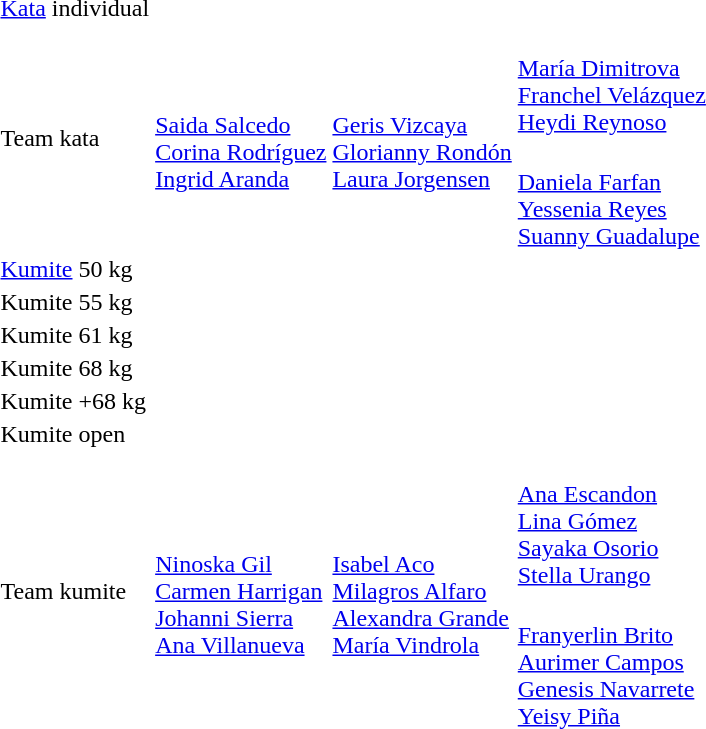<table>
<tr>
<td rowspan=2><a href='#'>Kata</a> individual</td>
<td rowspan=2></td>
<td rowspan=2></td>
<td></td>
</tr>
<tr>
<td></td>
</tr>
<tr>
<td rowspan=2>Team kata</td>
<td rowspan=2><br><a href='#'>Saida Salcedo</a><br><a href='#'>Corina Rodríguez</a><br><a href='#'>Ingrid Aranda</a></td>
<td rowspan=2><br><a href='#'>Geris Vizcaya</a><br><a href='#'>Glorianny Rondón</a><br><a href='#'>Laura Jorgensen</a></td>
<td><br><a href='#'>María Dimitrova</a><br><a href='#'>Franchel Velázquez</a><br><a href='#'>Heydi Reynoso</a></td>
</tr>
<tr>
<td><br><a href='#'>Daniela Farfan</a><br><a href='#'>Yessenia Reyes</a><br><a href='#'>Suanny Guadalupe</a></td>
</tr>
<tr>
<td rowspan=2><a href='#'>Kumite</a> 50 kg</td>
<td rowspan=2></td>
<td rowspan=2></td>
<td></td>
</tr>
<tr>
<td></td>
</tr>
<tr>
<td rowspan=2>Kumite 55 kg</td>
<td rowspan=2></td>
<td rowspan=2></td>
<td></td>
</tr>
<tr>
<td></td>
</tr>
<tr>
<td rowspan=2>Kumite 61 kg</td>
<td rowspan=2></td>
<td rowspan=2></td>
<td></td>
</tr>
<tr>
<td></td>
</tr>
<tr>
<td rowspan=2>Kumite 68 kg</td>
<td rowspan=2></td>
<td rowspan=2></td>
<td></td>
</tr>
<tr>
<td></td>
</tr>
<tr>
<td rowspan=2>Kumite +68 kg</td>
<td rowspan=2></td>
<td rowspan=2></td>
<td></td>
</tr>
<tr>
<td></td>
</tr>
<tr>
<td rowspan=2>Kumite open</td>
<td rowspan=2></td>
<td rowspan=2></td>
<td></td>
</tr>
<tr>
<td></td>
</tr>
<tr>
<td rowspan=2>Team kumite</td>
<td rowspan=2><br><a href='#'>Ninoska Gil</a><br><a href='#'>Carmen Harrigan</a><br><a href='#'>Johanni Sierra</a><br><a href='#'>Ana Villanueva</a></td>
<td rowspan=2><br><a href='#'>Isabel Aco</a><br><a href='#'>Milagros Alfaro</a><br><a href='#'>Alexandra Grande</a><br><a href='#'>María Vindrola</a></td>
<td><br><a href='#'>Ana Escandon</a><br><a href='#'>Lina Gómez</a><br><a href='#'>Sayaka Osorio</a><br><a href='#'>Stella Urango</a></td>
</tr>
<tr>
<td><br><a href='#'>Franyerlin Brito</a><br><a href='#'>Aurimer Campos</a><br><a href='#'>Genesis Navarrete</a><br><a href='#'>Yeisy Piña</a></td>
</tr>
</table>
